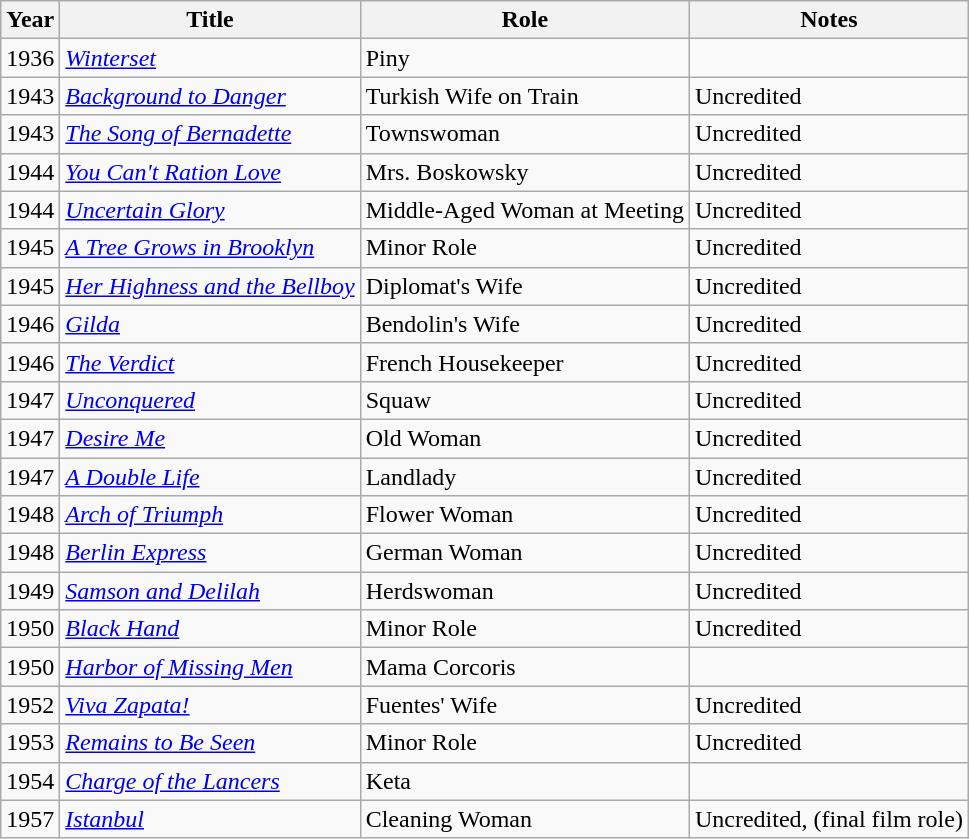<table class="wikitable">
<tr>
<th>Year</th>
<th>Title</th>
<th>Role</th>
<th>Notes</th>
</tr>
<tr>
<td>1936</td>
<td><em><a href='#'>Winterset</a></em></td>
<td>Piny</td>
<td></td>
</tr>
<tr>
<td>1943</td>
<td><em><a href='#'>Background to Danger</a></em></td>
<td>Turkish Wife on Train</td>
<td>Uncredited</td>
</tr>
<tr>
<td>1943</td>
<td><em><a href='#'>The Song of Bernadette</a></em></td>
<td>Townswoman</td>
<td>Uncredited</td>
</tr>
<tr>
<td>1944</td>
<td><em><a href='#'>You Can't Ration Love</a></em></td>
<td>Mrs. Boskowsky</td>
<td>Uncredited</td>
</tr>
<tr>
<td>1944</td>
<td><em><a href='#'>Uncertain Glory</a></em></td>
<td>Middle-Aged Woman at Meeting</td>
<td>Uncredited</td>
</tr>
<tr>
<td>1945</td>
<td><em><a href='#'>A Tree Grows in Brooklyn</a></em></td>
<td>Minor Role</td>
<td>Uncredited</td>
</tr>
<tr>
<td>1945</td>
<td><em><a href='#'>Her Highness and the Bellboy</a></em></td>
<td>Diplomat's Wife</td>
<td>Uncredited</td>
</tr>
<tr>
<td>1946</td>
<td><em><a href='#'>Gilda</a></em></td>
<td>Bendolin's Wife</td>
<td>Uncredited</td>
</tr>
<tr>
<td>1946</td>
<td><em><a href='#'>The Verdict</a></em></td>
<td>French Housekeeper</td>
<td>Uncredited</td>
</tr>
<tr>
<td>1947</td>
<td><em><a href='#'>Unconquered</a></em></td>
<td>Squaw</td>
<td>Uncredited</td>
</tr>
<tr>
<td>1947</td>
<td><em><a href='#'>Desire Me</a></em></td>
<td>Old Woman</td>
<td>Uncredited</td>
</tr>
<tr>
<td>1947</td>
<td><em><a href='#'>A Double Life</a></em></td>
<td>Landlady</td>
<td>Uncredited</td>
</tr>
<tr>
<td>1948</td>
<td><em><a href='#'>Arch of Triumph</a></em></td>
<td>Flower Woman</td>
<td>Uncredited</td>
</tr>
<tr>
<td>1948</td>
<td><em><a href='#'>Berlin Express</a></em></td>
<td>German Woman</td>
<td>Uncredited</td>
</tr>
<tr>
<td>1949</td>
<td><em><a href='#'>Samson and Delilah</a></em></td>
<td>Herdswoman</td>
<td>Uncredited</td>
</tr>
<tr>
<td>1950</td>
<td><em><a href='#'>Black Hand</a></em></td>
<td>Minor Role</td>
<td>Uncredited</td>
</tr>
<tr>
<td>1950</td>
<td><em><a href='#'>Harbor of Missing Men</a></em></td>
<td>Mama Corcoris</td>
<td></td>
</tr>
<tr>
<td>1952</td>
<td><em><a href='#'>Viva Zapata!</a></em></td>
<td>Fuentes' Wife</td>
<td>Uncredited</td>
</tr>
<tr>
<td>1953</td>
<td><em><a href='#'>Remains to Be Seen</a></em></td>
<td>Minor Role</td>
<td>Uncredited</td>
</tr>
<tr>
<td>1954</td>
<td><em><a href='#'>Charge of the Lancers</a></em></td>
<td>Keta</td>
<td></td>
</tr>
<tr>
<td>1957</td>
<td><em><a href='#'>Istanbul</a></em></td>
<td>Cleaning Woman</td>
<td>Uncredited, (final film role)</td>
</tr>
</table>
